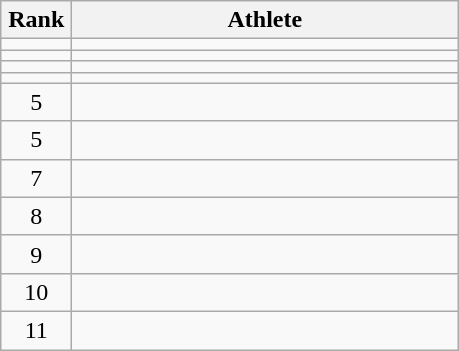<table class="wikitable" style="text-align: center;">
<tr>
<th width=40>Rank</th>
<th width=250>Athlete</th>
</tr>
<tr>
<td></td>
<td align=left></td>
</tr>
<tr>
<td></td>
<td align=left></td>
</tr>
<tr>
<td></td>
<td align=left></td>
</tr>
<tr>
<td></td>
<td align=left></td>
</tr>
<tr>
<td>5</td>
<td align=left></td>
</tr>
<tr>
<td>5</td>
<td align=left></td>
</tr>
<tr>
<td>7</td>
<td align=left></td>
</tr>
<tr>
<td>8</td>
<td align=left></td>
</tr>
<tr>
<td>9</td>
<td align=left></td>
</tr>
<tr>
<td>10</td>
<td align=left></td>
</tr>
<tr>
<td>11</td>
<td align=left></td>
</tr>
</table>
